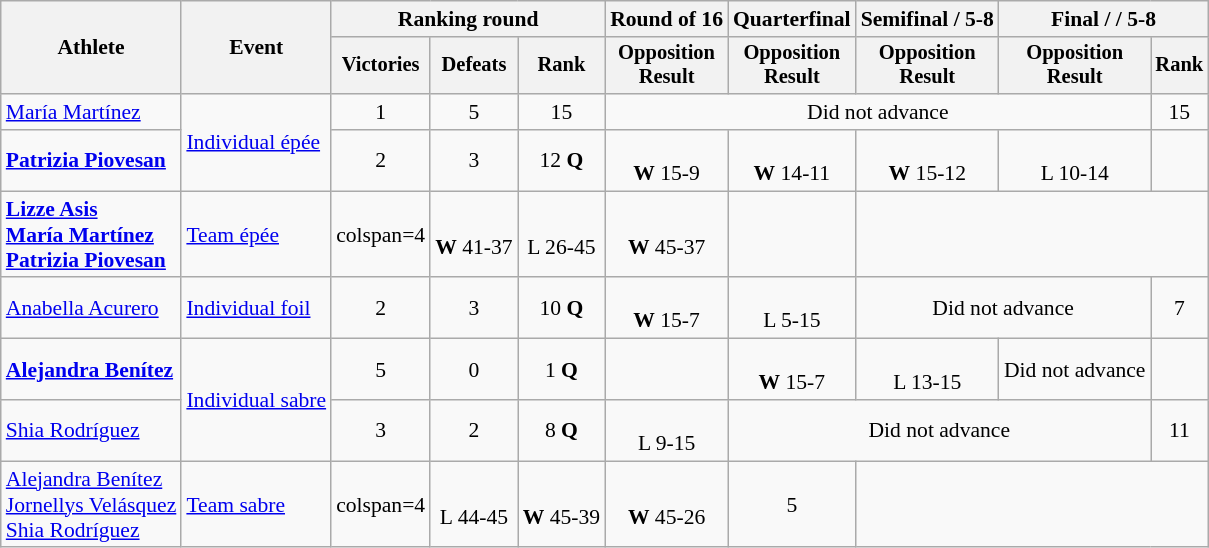<table class=wikitable style=font-size:90%;text-align:center>
<tr>
<th rowspan=2>Athlete</th>
<th rowspan=2>Event</th>
<th colspan=3>Ranking round</th>
<th>Round of 16</th>
<th>Quarterfinal</th>
<th>Semifinal / 5-8</th>
<th colspan=2>Final /  / 5-8</th>
</tr>
<tr style=font-size:95%>
<th>Victories</th>
<th>Defeats</th>
<th>Rank</th>
<th>Opposition<br>Result</th>
<th>Opposition<br>Result</th>
<th>Opposition<br>Result</th>
<th>Opposition<br>Result</th>
<th>Rank</th>
</tr>
<tr>
<td align=left><a href='#'>María Martínez</a></td>
<td align=left rowspan=2><a href='#'>Individual épée</a></td>
<td>1</td>
<td>5</td>
<td>15</td>
<td colspan=4>Did not advance</td>
<td>15</td>
</tr>
<tr>
<td align=left><strong><a href='#'>Patrizia Piovesan</a></strong></td>
<td>2</td>
<td>3</td>
<td>12 <strong>Q</strong></td>
<td><br> <strong>W</strong> 15-9</td>
<td><br> <strong>W</strong> 14-11</td>
<td><br> <strong>W</strong> 15-12</td>
<td><br> L 10-14</td>
<td></td>
</tr>
<tr>
<td align=left><strong><a href='#'>Lizze Asis</a><br><a href='#'>María Martínez</a><br><a href='#'>Patrizia Piovesan</a></strong></td>
<td align=left><a href='#'>Team épée</a></td>
<td>colspan=4 </td>
<td><br><strong>W</strong> 41-37</td>
<td><br>L 26-45</td>
<td><br> <strong>W</strong> 45-37</td>
<td></td>
</tr>
<tr>
<td align=left><a href='#'>Anabella Acurero</a></td>
<td align=left><a href='#'>Individual foil</a></td>
<td>2</td>
<td>3</td>
<td>10 <strong>Q</strong></td>
<td><br> <strong>W</strong> 15-7</td>
<td><br> L 5-15</td>
<td colspan=2>Did not advance</td>
<td>7</td>
</tr>
<tr>
<td align=left><strong><a href='#'>Alejandra Benítez</a></strong></td>
<td align=left rowspan=2><a href='#'>Individual sabre</a></td>
<td>5</td>
<td>0</td>
<td>1 <strong>Q</strong></td>
<td></td>
<td><br><strong>W</strong> 15-7</td>
<td><br>L 13-15</td>
<td>Did not advance</td>
<td></td>
</tr>
<tr>
<td align=left><a href='#'>Shia Rodríguez</a></td>
<td>3</td>
<td>2</td>
<td>8 <strong>Q</strong></td>
<td><br>L 9-15</td>
<td colspan=3>Did not advance</td>
<td>11</td>
</tr>
<tr>
<td align=left><a href='#'>Alejandra Benítez</a><br><a href='#'>Jornellys Velásquez</a><br><a href='#'>Shia Rodríguez</a><br></td>
<td align=left><a href='#'>Team sabre</a></td>
<td>colspan=4 </td>
<td><br>L 44-45</td>
<td><br><strong>W</strong> 45-39</td>
<td><br><strong>W</strong> 45-26</td>
<td>5</td>
</tr>
</table>
